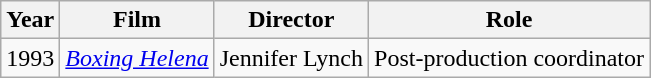<table class="wikitable">
<tr>
<th>Year</th>
<th>Film</th>
<th>Director</th>
<th>Role</th>
</tr>
<tr>
<td>1993</td>
<td><em><a href='#'>Boxing Helena</a></em></td>
<td>Jennifer Lynch</td>
<td>Post-production coordinator</td>
</tr>
</table>
